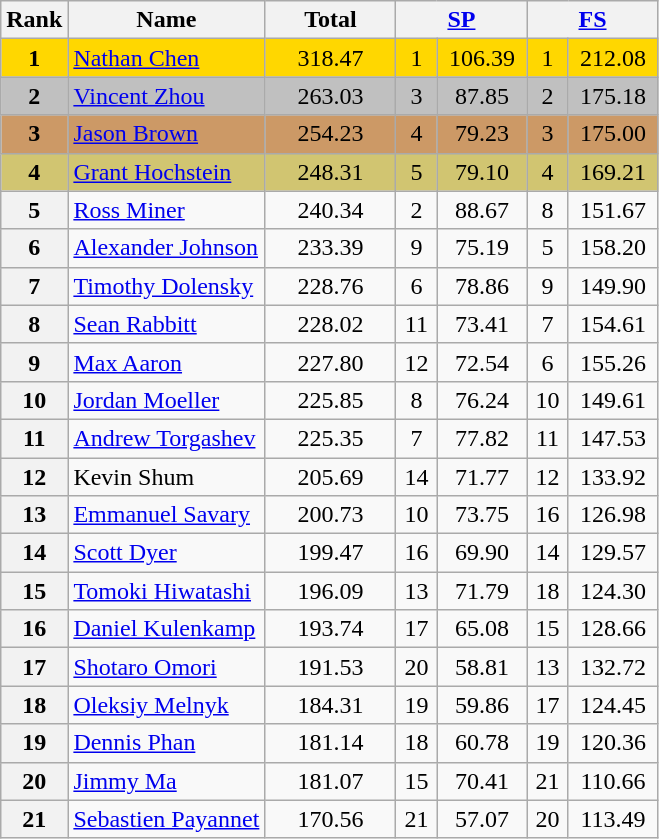<table class="wikitable sortable">
<tr>
<th>Rank</th>
<th>Name</th>
<th width="80px">Total</th>
<th colspan="2" width="80px"><a href='#'>SP</a></th>
<th colspan="2" width="80px"><a href='#'>FS</a></th>
</tr>
<tr bgcolor="gold">
<td align="center"><strong>1</strong></td>
<td><a href='#'>Nathan Chen</a></td>
<td align="center">318.47</td>
<td align="center">1</td>
<td align="center">106.39</td>
<td align="center">1</td>
<td align="center">212.08</td>
</tr>
<tr bgcolor="silver">
<td align="center"><strong>2</strong></td>
<td><a href='#'>Vincent Zhou</a></td>
<td align="center">263.03</td>
<td align="center">3</td>
<td align="center">87.85</td>
<td align="center">2</td>
<td align="center">175.18</td>
</tr>
<tr bgcolor="cc9966">
<td align="center"><strong>3</strong></td>
<td><a href='#'>Jason Brown</a></td>
<td align="center">254.23</td>
<td align="center">4</td>
<td align="center">79.23</td>
<td align="center">3</td>
<td align="center">175.00</td>
</tr>
<tr bgcolor="#d1c571">
<td align="center"><strong>4</strong></td>
<td><a href='#'>Grant Hochstein</a></td>
<td align="center">248.31</td>
<td align="center">5</td>
<td align="center">79.10</td>
<td align="center">4</td>
<td align="center">169.21</td>
</tr>
<tr>
<th>5</th>
<td><a href='#'>Ross Miner</a></td>
<td align="center">240.34</td>
<td align="center">2</td>
<td align="center">88.67</td>
<td align="center">8</td>
<td align="center">151.67</td>
</tr>
<tr>
<th>6</th>
<td><a href='#'>Alexander Johnson</a></td>
<td align="center">233.39</td>
<td align="center">9</td>
<td align="center">75.19</td>
<td align="center">5</td>
<td align="center">158.20</td>
</tr>
<tr>
<th>7</th>
<td><a href='#'>Timothy Dolensky</a></td>
<td align="center">228.76</td>
<td align="center">6</td>
<td align="center">78.86</td>
<td align="center">9</td>
<td align="center">149.90</td>
</tr>
<tr>
<th>8</th>
<td><a href='#'>Sean Rabbitt</a></td>
<td align="center">228.02</td>
<td align="center">11</td>
<td align="center">73.41</td>
<td align="center">7</td>
<td align="center">154.61</td>
</tr>
<tr>
<th>9</th>
<td><a href='#'>Max Aaron</a></td>
<td align="center">227.80</td>
<td align="center">12</td>
<td align="center">72.54</td>
<td align="center">6</td>
<td align="center">155.26</td>
</tr>
<tr>
<th>10</th>
<td><a href='#'>Jordan Moeller</a></td>
<td align="center">225.85</td>
<td align="center">8</td>
<td align="center">76.24</td>
<td align="center">10</td>
<td align="center">149.61</td>
</tr>
<tr>
<th>11</th>
<td><a href='#'>Andrew Torgashev</a></td>
<td align="center">225.35</td>
<td align="center">7</td>
<td align="center">77.82</td>
<td align="center">11</td>
<td align="center">147.53</td>
</tr>
<tr>
<th>12</th>
<td>Kevin Shum</td>
<td align="center">205.69</td>
<td align="center">14</td>
<td align="center">71.77</td>
<td align="center">12</td>
<td align="center">133.92</td>
</tr>
<tr>
<th>13</th>
<td><a href='#'>Emmanuel Savary</a></td>
<td align="center">200.73</td>
<td align="center">10</td>
<td align="center">73.75</td>
<td align="center">16</td>
<td align="center">126.98</td>
</tr>
<tr>
<th>14</th>
<td><a href='#'>Scott Dyer</a></td>
<td align="center">199.47</td>
<td align="center">16</td>
<td align="center">69.90</td>
<td align="center">14</td>
<td align="center">129.57</td>
</tr>
<tr>
<th>15</th>
<td><a href='#'>Tomoki Hiwatashi</a></td>
<td align="center">196.09</td>
<td align="center">13</td>
<td align="center">71.79</td>
<td align="center">18</td>
<td align="center">124.30</td>
</tr>
<tr>
<th>16</th>
<td><a href='#'>Daniel Kulenkamp</a></td>
<td align="center">193.74</td>
<td align="center">17</td>
<td align="center">65.08</td>
<td align="center">15</td>
<td align="center">128.66</td>
</tr>
<tr>
<th>17</th>
<td><a href='#'>Shotaro Omori</a></td>
<td align="center">191.53</td>
<td align="center">20</td>
<td align="center">58.81</td>
<td align="center">13</td>
<td align="center">132.72</td>
</tr>
<tr>
<th>18</th>
<td><a href='#'>Oleksiy Melnyk</a></td>
<td align="center">184.31</td>
<td align="center">19</td>
<td align="center">59.86</td>
<td align="center">17</td>
<td align="center">124.45</td>
</tr>
<tr>
<th>19</th>
<td><a href='#'>Dennis Phan</a></td>
<td align="center">181.14</td>
<td align="center">18</td>
<td align="center">60.78</td>
<td align="center">19</td>
<td align="center">120.36</td>
</tr>
<tr>
<th>20</th>
<td><a href='#'>Jimmy Ma</a></td>
<td align="center">181.07</td>
<td align="center">15</td>
<td align="center">70.41</td>
<td align="center">21</td>
<td align="center">110.66</td>
</tr>
<tr>
<th>21</th>
<td><a href='#'>Sebastien Payannet</a></td>
<td align="center">170.56</td>
<td align="center">21</td>
<td align="center">57.07</td>
<td align="center">20</td>
<td align="center">113.49</td>
</tr>
</table>
